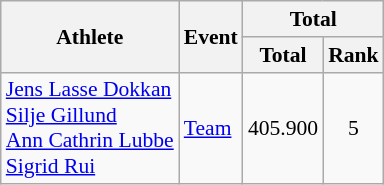<table class=wikitable style="font-size:90%">
<tr>
<th rowspan="2">Athlete</th>
<th rowspan="2">Event</th>
<th colspan="2">Total</th>
</tr>
<tr>
<th>Total</th>
<th>Rank</th>
</tr>
<tr>
<td><a href='#'>Jens Lasse Dokkan</a><br> <a href='#'>Silje Gillund</a><br> <a href='#'>Ann Cathrin Lubbe</a><br> <a href='#'>Sigrid Rui</a></td>
<td><a href='#'>Team</a></td>
<td align="center">405.900</td>
<td align="center">5</td>
</tr>
</table>
